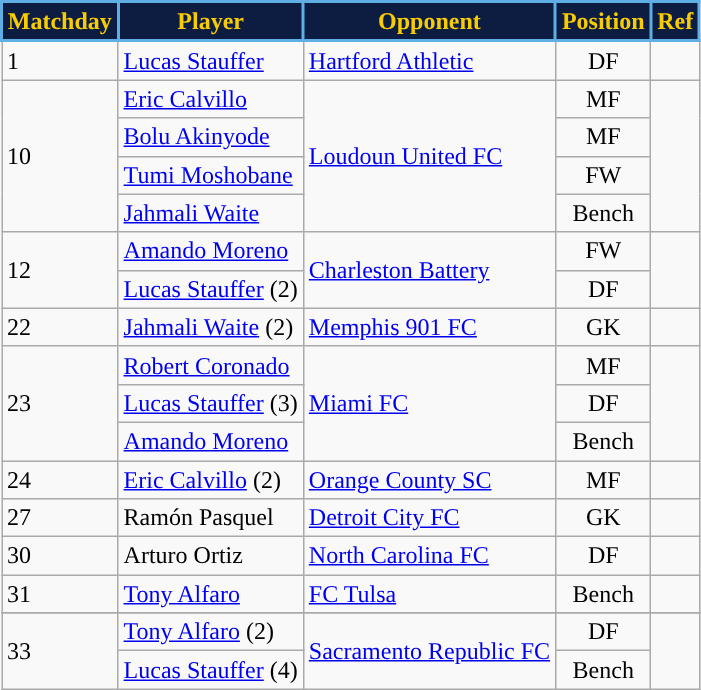<table class=wikitable>
<tr>
<th style="background:#0D1D41; color:#F8CC00; border:2px solid #5FAFE4;">Matchday</th>
<th style="background:#0D1D41; color:#F8CC00; border:2px solid #5FAFE4;">Player</th>
<th style="background:#0D1D41; color:#F8CC00; border:2px solid #5FAFE4;">Opponent</th>
<th style="background:#0D1D41; color:#F8CC00; border:2px solid #5FAFE4;">Position</th>
<th style="background:#0D1D41; color:#F8CC00; border:2px solid #5FAFE4;">Ref</th>
</tr>
<tr>
<td>1</td>
<td> <a href='#'>Lucas Stauffer</a></td>
<td><a href='#'>Hartford Athletic</a></td>
<td align=center>DF</td>
<td style="text-align:center"></td>
</tr>
<tr>
<td rowspan=4>10</td>
<td> <a href='#'>Eric Calvillo</a></td>
<td rowspan=4><a href='#'>Loudoun United FC</a></td>
<td align=center>MF</td>
<td rowspan=4 style="text-align:center"></td>
</tr>
<tr>
<td> <a href='#'>Bolu Akinyode</a></td>
<td align=center>MF</td>
</tr>
<tr>
<td> <a href='#'>Tumi Moshobane</a></td>
<td align=center>FW</td>
</tr>
<tr>
<td> <a href='#'>Jahmali Waite</a></td>
<td align=center>Bench</td>
</tr>
<tr>
<td rowspan=2>12</td>
<td> <a href='#'>Amando Moreno</a></td>
<td rowspan=2><a href='#'>Charleston Battery</a></td>
<td align=center>FW</td>
<td rowspan=2 style="text-align:center"></td>
</tr>
<tr>
<td> <a href='#'>Lucas Stauffer</a> (2)</td>
<td align=center>DF</td>
</tr>
<tr>
<td>22</td>
<td> <a href='#'>Jahmali Waite</a> (2)</td>
<td><a href='#'>Memphis 901 FC</a></td>
<td align=center>GK</td>
<td style="text-align:center"></td>
</tr>
<tr>
<td rowspan=3>23</td>
<td> <a href='#'>Robert Coronado</a></td>
<td rowspan=3><a href='#'>Miami FC</a></td>
<td align=center>MF</td>
<td rowspan=3 style="text-align:center"></td>
</tr>
<tr>
<td> <a href='#'>Lucas Stauffer</a> (3)</td>
<td align=center>DF</td>
</tr>
<tr>
<td> <a href='#'>Amando Moreno</a></td>
<td align=center>Bench</td>
</tr>
<tr>
<td>24</td>
<td> <a href='#'>Eric Calvillo</a> (2)</td>
<td><a href='#'>Orange County SC</a></td>
<td align=center>MF</td>
<td style="text-align:center"></td>
</tr>
<tr>
<td>27</td>
<td> Ramón Pasquel</td>
<td><a href='#'>Detroit City FC</a></td>
<td align=center>GK</td>
<td style="text-align:center"></td>
</tr>
<tr>
<td>30</td>
<td> Arturo Ortiz</td>
<td><a href='#'>North Carolina FC</a></td>
<td align=center>DF</td>
<td style="text-align:center"></td>
</tr>
<tr>
<td>31</td>
<td> <a href='#'>Tony Alfaro</a></td>
<td><a href='#'>FC Tulsa</a></td>
<td align=center>Bench</td>
<td style="text-align:center"></td>
</tr>
<tr>
</tr>
<tr>
<td rowspan=2>33</td>
<td> <a href='#'>Tony Alfaro</a> (2)</td>
<td rowspan=2><a href='#'>Sacramento Republic FC</a></td>
<td align=center>DF</td>
<td rowspan=2 style="text-align:center"></td>
</tr>
<tr>
<td> <a href='#'>Lucas Stauffer</a> (4)</td>
<td align=center>Bench</td>
</tr>
</table>
